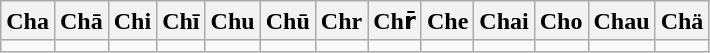<table class="wikitable">
<tr>
<th>Cha</th>
<th>Chā</th>
<th>Chi</th>
<th>Chī</th>
<th>Chu</th>
<th>Chū</th>
<th>Chr</th>
<th>Chr̄</th>
<th>Che</th>
<th>Chai</th>
<th>Cho</th>
<th>Chau</th>
<th>Chä</th>
</tr>
<tr>
<td></td>
<td></td>
<td></td>
<td></td>
<td></td>
<td></td>
<td></td>
<td></td>
<td></td>
<td></td>
<td></td>
<td></td>
<td></td>
</tr>
</table>
